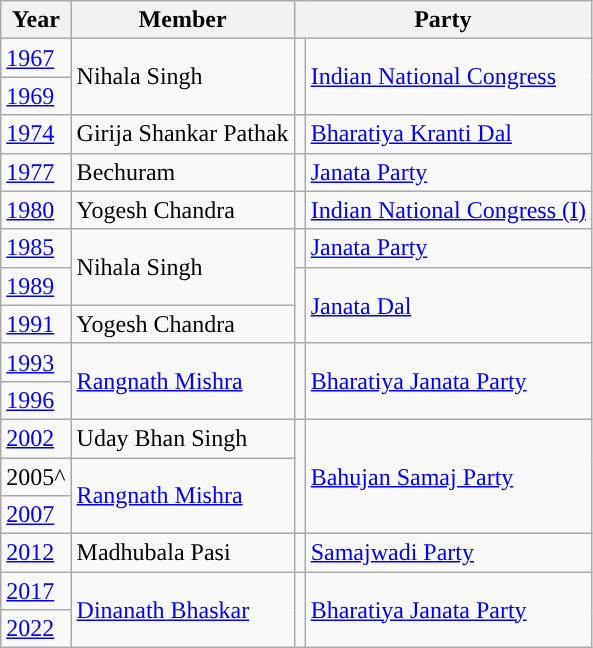<table class="wikitable">
<tr>
<th>Year</th>
<th>Member</th>
<th colspan="2">Party</th>
</tr>
<tr>
<td><a href='#'>1967</a></td>
<td rowspan="2">Nihala Singh</td>
<td rowspan="2" style="background-color: "></td>
<td rowspan="2"><a href='#'>Indian National Congress</a></td>
</tr>
<tr>
<td><a href='#'>1969</a></td>
</tr>
<tr>
<td><a href='#'>1974</a></td>
<td>Girija Shankar Pathak</td>
<td style="background-color: "></td>
<td><a href='#'>Bharatiya Kranti Dal</a></td>
</tr>
<tr>
<td><a href='#'>1977</a></td>
<td>Bechuram</td>
<td style="background-color: "></td>
<td><a href='#'>Janata Party</a></td>
</tr>
<tr>
<td><a href='#'>1980</a></td>
<td>Yogesh Chandra</td>
<td style="background-color: "></td>
<td><a href='#'>Indian National Congress (I)</a></td>
</tr>
<tr>
<td><a href='#'>1985</a></td>
<td rowspan="2">Nihala Singh</td>
<td style="background-color: "></td>
<td><a href='#'>Janata Party</a></td>
</tr>
<tr>
<td><a href='#'>1989</a></td>
<td rowspan="2" style="background-color: "></td>
<td rowspan="2"><a href='#'>Janata Dal</a></td>
</tr>
<tr>
<td><a href='#'>1991</a></td>
<td>Yogesh Chandra</td>
</tr>
<tr>
<td><a href='#'>1993</a></td>
<td rowspan="2"><a href='#'>Rangnath Mishra</a></td>
<td rowspan="2" style="background-color: "></td>
<td rowspan="2"><a href='#'>Bharatiya Janata Party</a></td>
</tr>
<tr>
<td><a href='#'>1996</a></td>
</tr>
<tr>
<td><a href='#'>2002</a></td>
<td>Uday Bhan Singh</td>
<td rowspan="3" style="background-color: "></td>
<td rowspan="3"><a href='#'>Bahujan Samaj Party</a></td>
</tr>
<tr>
<td>2005^</td>
<td rowspan="2"><a href='#'>Rangnath Mishra</a></td>
</tr>
<tr>
<td><a href='#'>2007</a></td>
</tr>
<tr>
<td><a href='#'>2012</a></td>
<td>Madhubala Pasi</td>
<td style="background-color: "></td>
<td><a href='#'>Samajwadi Party</a></td>
</tr>
<tr>
<td><a href='#'>2017</a></td>
<td rowspan="2"><a href='#'>Dinanath Bhaskar</a></td>
<td rowspan="2" style="background-color: "></td>
<td rowspan="2"><a href='#'>Bharatiya Janata Party</a></td>
</tr>
<tr>
<td><a href='#'>2022</a></td>
</tr>
</table>
